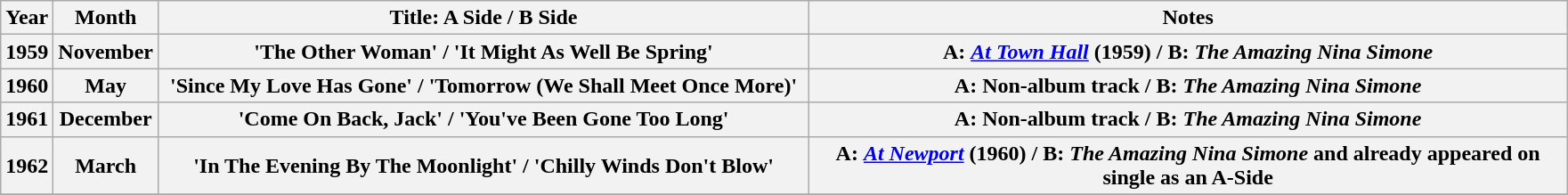<table class="wikitable plainrowheaders" style="text-align:center;">
<tr>
<th rowspan="1" scope="col" style="width:1em;">Year</th>
<th rowspan="1" scope="col" style="width:1em;">Month</th>
<th rowspan="1" scope="col" style="width:30em;">Title: A Side / B Side</th>
<th rowspan="1" scope="col" style="width:35em;">Notes</th>
</tr>
<tr>
<th scope="row">1959</th>
<th scope="row">November</th>
<th scope="row">'The Other Woman' / 'It Might As Well Be Spring'</th>
<th scope="row">A: <em><a href='#'>At Town Hall</a></em> (1959) / B: <em>The Amazing Nina Simone</em></th>
</tr>
<tr>
<th scope="row">1960</th>
<th scope="row">May</th>
<th scope="row">'Since My Love Has Gone' / 'Tomorrow (We Shall Meet Once More)'</th>
<th scope="row">A: Non-album track / B: <em>The Amazing Nina Simone</em></th>
</tr>
<tr>
<th scope="row">1961</th>
<th scope="row">December</th>
<th scope="row">'Come On Back, Jack' / 'You've Been Gone Too Long'</th>
<th scope="row">A: Non-album track / B: <em>The Amazing Nina Simone</em></th>
</tr>
<tr>
<th scope="row">1962</th>
<th scope="row">March</th>
<th scope="row">'In The Evening By The Moonlight' / 'Chilly Winds Don't Blow'</th>
<th scope="row">A: <em><a href='#'>At Newport</a></em> (1960) / B: <em>The Amazing Nina Simone</em> and already appeared on single as an A-Side</th>
</tr>
<tr>
</tr>
</table>
